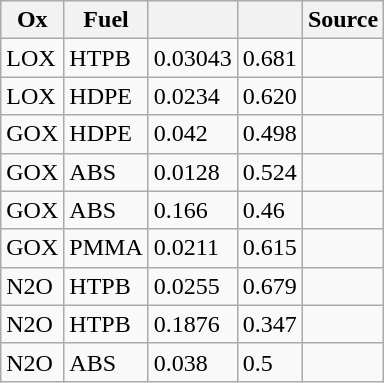<table class="wikitable sortable">
<tr>
<th>Ox</th>
<th>Fuel</th>
<th></th>
<th></th>
<th>Source</th>
</tr>
<tr>
<td>LOX</td>
<td>HTPB</td>
<td>0.03043</td>
<td>0.681</td>
<td></td>
</tr>
<tr>
<td>LOX</td>
<td>HDPE</td>
<td>0.0234</td>
<td>0.620</td>
<td></td>
</tr>
<tr>
<td>GOX</td>
<td>HDPE</td>
<td>0.042</td>
<td>0.498</td>
<td></td>
</tr>
<tr>
<td>GOX</td>
<td>ABS</td>
<td>0.0128</td>
<td>0.524</td>
<td></td>
</tr>
<tr>
<td>GOX</td>
<td>ABS</td>
<td>0.166</td>
<td>0.46</td>
<td></td>
</tr>
<tr>
<td>GOX</td>
<td>PMMA</td>
<td>0.0211</td>
<td>0.615</td>
<td></td>
</tr>
<tr>
<td>N2O</td>
<td>HTPB</td>
<td>0.0255</td>
<td>0.679</td>
<td></td>
</tr>
<tr>
<td>N2O</td>
<td>HTPB</td>
<td>0.1876</td>
<td>0.347</td>
<td></td>
</tr>
<tr>
<td>N2O</td>
<td>ABS</td>
<td>0.038</td>
<td>0.5</td>
<td></td>
</tr>
</table>
